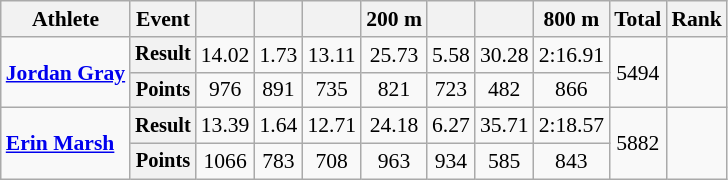<table class=wikitable style=font-size:90%;text-align:center>
<tr>
<th>Athlete</th>
<th>Event</th>
<th></th>
<th></th>
<th></th>
<th>200 m</th>
<th></th>
<th></th>
<th>800 m</th>
<th>Total</th>
<th>Rank</th>
</tr>
<tr>
<td align=left rowspan=2><strong><a href='#'>Jordan Gray</a></strong></td>
<th style=font-size:95%>Result</th>
<td>14.02</td>
<td>1.73</td>
<td>13.11</td>
<td>25.73</td>
<td>5.58</td>
<td>30.28</td>
<td>2:16.91</td>
<td rowspan=2>5494</td>
<td rowspan=2></td>
</tr>
<tr>
<th style=font-size:95%>Points</th>
<td>976</td>
<td>891</td>
<td>735</td>
<td>821</td>
<td>723</td>
<td>482</td>
<td>866</td>
</tr>
<tr>
<td align=left rowspan=2><strong><a href='#'>Erin Marsh</a></strong></td>
<th style=font-size:95%>Result</th>
<td>13.39</td>
<td>1.64</td>
<td>12.71</td>
<td>24.18</td>
<td>6.27</td>
<td>35.71</td>
<td>2:18.57</td>
<td rowspan=2>5882</td>
<td rowspan=2></td>
</tr>
<tr>
<th style=font-size:95%>Points</th>
<td>1066</td>
<td>783</td>
<td>708</td>
<td>963</td>
<td>934</td>
<td>585</td>
<td>843</td>
</tr>
</table>
